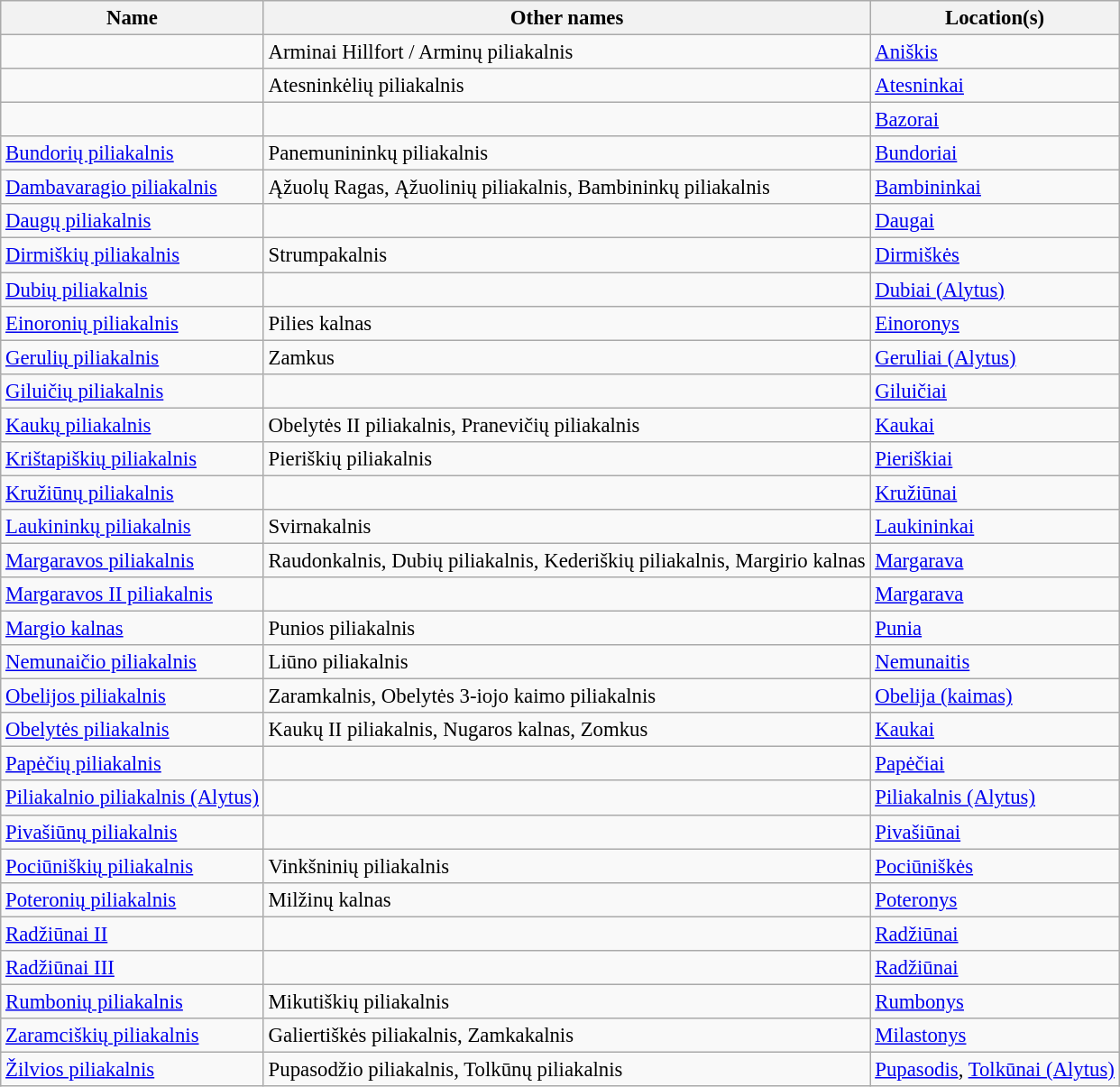<table class="wikitable" style="font-size: 95%;">
<tr>
<th>Name</th>
<th>Other names</th>
<th>Location(s)</th>
</tr>
<tr>
<td></td>
<td>Arminai Hillfort / Arminų piliakalnis</td>
<td><a href='#'>Aniškis</a></td>
</tr>
<tr>
<td></td>
<td>Atesninkėlių piliakalnis</td>
<td><a href='#'>Atesninkai</a></td>
</tr>
<tr>
<td></td>
<td></td>
<td><a href='#'>Bazorai</a></td>
</tr>
<tr>
<td><a href='#'>Bundorių piliakalnis</a></td>
<td>Panemunininkų piliakalnis</td>
<td><a href='#'>Bundoriai</a></td>
</tr>
<tr>
<td><a href='#'>Dambavaragio piliakalnis</a></td>
<td>Ąžuolų Ragas, Ąžuolinių piliakalnis, Bambininkų piliakalnis</td>
<td><a href='#'>Bambininkai</a></td>
</tr>
<tr>
<td><a href='#'>Daugų piliakalnis</a></td>
<td></td>
<td><a href='#'>Daugai</a></td>
</tr>
<tr>
<td><a href='#'>Dirmiškių piliakalnis</a></td>
<td>Strumpakalnis</td>
<td><a href='#'>Dirmiškės</a></td>
</tr>
<tr>
<td><a href='#'>Dubių piliakalnis</a></td>
<td></td>
<td><a href='#'>Dubiai (Alytus)</a></td>
</tr>
<tr>
<td><a href='#'>Einoronių piliakalnis</a></td>
<td>Pilies kalnas</td>
<td><a href='#'>Einoronys</a></td>
</tr>
<tr>
<td><a href='#'>Gerulių piliakalnis</a></td>
<td>Zamkus</td>
<td><a href='#'>Geruliai (Alytus)</a></td>
</tr>
<tr>
<td><a href='#'>Giluičių piliakalnis</a></td>
<td></td>
<td><a href='#'>Giluičiai</a></td>
</tr>
<tr>
<td><a href='#'>Kaukų piliakalnis</a></td>
<td>Obelytės II piliakalnis, Pranevičių piliakalnis</td>
<td><a href='#'>Kaukai</a></td>
</tr>
<tr>
<td><a href='#'>Krištapiškių piliakalnis</a></td>
<td>Pieriškių piliakalnis</td>
<td><a href='#'>Pieriškiai</a></td>
</tr>
<tr>
<td><a href='#'>Kružiūnų piliakalnis</a></td>
<td></td>
<td><a href='#'>Kružiūnai</a></td>
</tr>
<tr>
<td><a href='#'>Laukininkų piliakalnis</a></td>
<td>Svirnakalnis</td>
<td><a href='#'>Laukininkai</a></td>
</tr>
<tr>
<td><a href='#'>Margaravos piliakalnis</a></td>
<td>Raudonkalnis, Dubių piliakalnis, Kederiškių piliakalnis, Margirio kalnas</td>
<td><a href='#'>Margarava</a></td>
</tr>
<tr>
<td><a href='#'>Margaravos II piliakalnis</a></td>
<td></td>
<td><a href='#'>Margarava</a></td>
</tr>
<tr>
<td><a href='#'>Margio kalnas</a></td>
<td>Punios piliakalnis</td>
<td><a href='#'>Punia</a></td>
</tr>
<tr>
<td><a href='#'>Nemunaičio piliakalnis</a></td>
<td>Liūno piliakalnis</td>
<td><a href='#'>Nemunaitis</a></td>
</tr>
<tr>
<td><a href='#'>Obelijos piliakalnis</a></td>
<td>Zaramkalnis, Obelytės 3-iojo kaimo piliakalnis</td>
<td><a href='#'>Obelija (kaimas)</a></td>
</tr>
<tr>
<td><a href='#'>Obelytės piliakalnis</a></td>
<td>Kaukų II piliakalnis, Nugaros kalnas, Zomkus</td>
<td><a href='#'>Kaukai</a></td>
</tr>
<tr>
<td><a href='#'>Papėčių piliakalnis</a></td>
<td></td>
<td><a href='#'>Papėčiai</a></td>
</tr>
<tr>
<td><a href='#'>Piliakalnio piliakalnis (Alytus)</a></td>
<td></td>
<td><a href='#'>Piliakalnis (Alytus)</a></td>
</tr>
<tr>
<td><a href='#'>Pivašiūnų piliakalnis</a></td>
<td></td>
<td><a href='#'>Pivašiūnai</a></td>
</tr>
<tr>
<td><a href='#'>Pociūniškių piliakalnis</a></td>
<td>Vinkšninių piliakalnis</td>
<td><a href='#'>Pociūniškės</a></td>
</tr>
<tr>
<td><a href='#'>Poteronių piliakalnis</a></td>
<td>Milžinų kalnas</td>
<td><a href='#'>Poteronys</a></td>
</tr>
<tr>
<td><a href='#'>Radžiūnai II</a></td>
<td></td>
<td><a href='#'>Radžiūnai</a></td>
</tr>
<tr>
<td><a href='#'>Radžiūnai III</a></td>
<td></td>
<td><a href='#'>Radžiūnai</a></td>
</tr>
<tr>
<td><a href='#'>Rumbonių piliakalnis</a></td>
<td>Mikutiškių piliakalnis</td>
<td><a href='#'>Rumbonys</a></td>
</tr>
<tr>
<td><a href='#'>Zaramciškių piliakalnis</a></td>
<td>Galiertiškės piliakalnis, Zamkakalnis</td>
<td><a href='#'>Milastonys</a></td>
</tr>
<tr>
<td><a href='#'>Žilvios piliakalnis</a></td>
<td>Pupasodžio piliakalnis, Tolkūnų piliakalnis</td>
<td><a href='#'>Pupasodis</a>, <a href='#'>Tolkūnai (Alytus)</a></td>
</tr>
</table>
